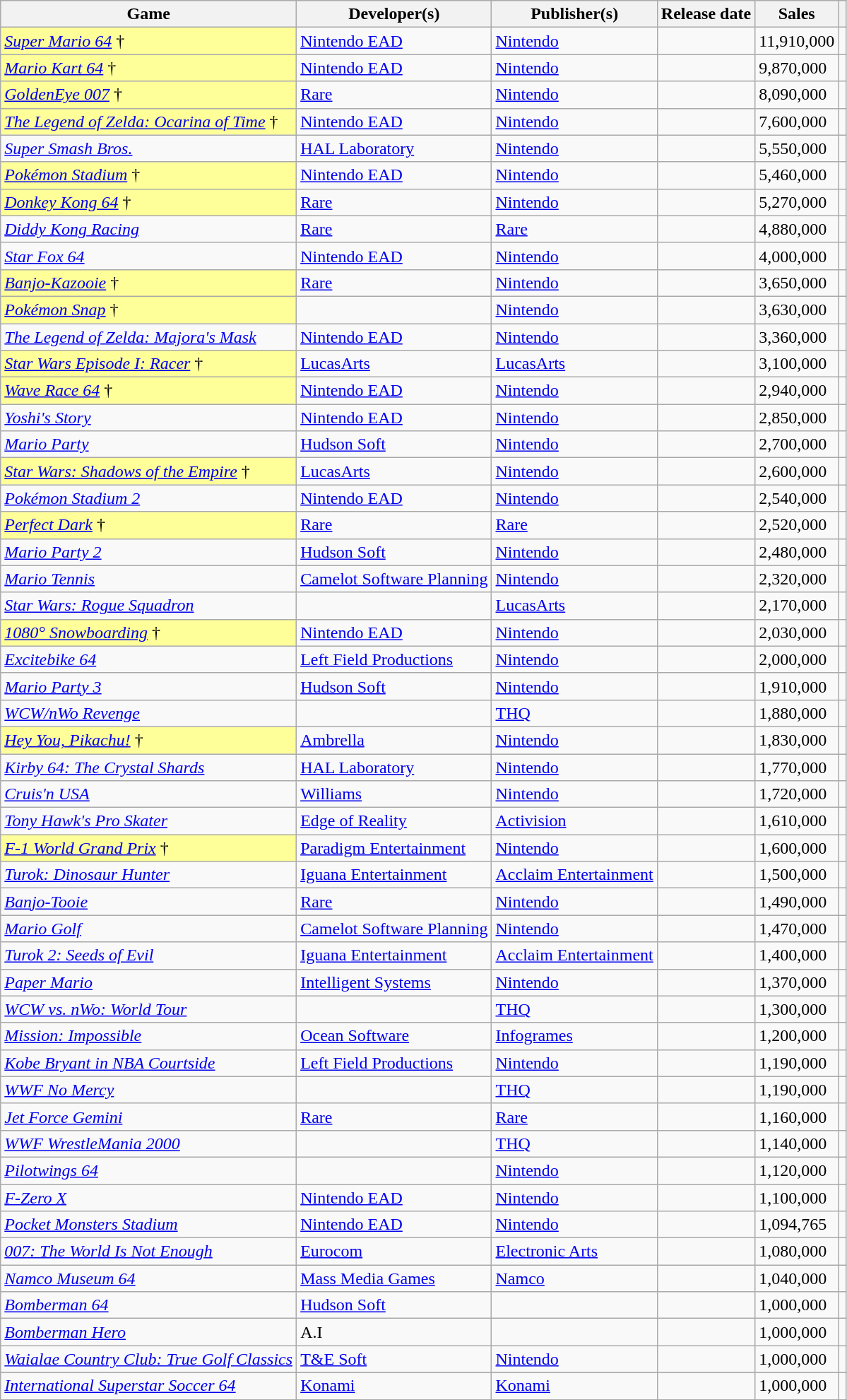<table class="wikitable plainrowheaders sticky-header sortable static-row-numbers">
<tr>
<th scope="col">Game</th>
<th scope="col">Developer(s)</th>
<th scope="col">Publisher(s)</th>
<th scope="col">Release date</th>
<th scope="col">Sales</th>
<th scope="col" class="unsortable"></th>
</tr>
<tr>
<td bgcolor="#FFFF99"><em><a href='#'>Super Mario 64</a></em> †</td>
<td><a href='#'>Nintendo EAD</a></td>
<td><a href='#'>Nintendo</a></td>
<td></td>
<td>11,910,000</td>
<td align="center"></td>
</tr>
<tr>
<td bgcolor="#FFFF99"><em><a href='#'>Mario Kart 64</a></em> †</td>
<td><a href='#'>Nintendo EAD</a></td>
<td><a href='#'>Nintendo</a></td>
<td></td>
<td>9,870,000</td>
<td align="center"></td>
</tr>
<tr>
<td bgcolor="#FFFF99"><em><a href='#'>GoldenEye 007</a></em> †</td>
<td><a href='#'>Rare</a></td>
<td><a href='#'>Nintendo</a></td>
<td></td>
<td>8,090,000</td>
<td align="center"></td>
</tr>
<tr>
<td bgcolor="#FFFF99"><em><a href='#'>The Legend of Zelda: Ocarina of Time</a></em> †</td>
<td><a href='#'>Nintendo EAD</a></td>
<td><a href='#'>Nintendo</a></td>
<td></td>
<td>7,600,000</td>
<td align="center"></td>
</tr>
<tr>
<td><em><a href='#'>Super Smash Bros.</a></em></td>
<td><a href='#'>HAL Laboratory</a></td>
<td><a href='#'>Nintendo</a></td>
<td></td>
<td>5,550,000</td>
<td align="center"></td>
</tr>
<tr>
<td bgcolor="#FFFF99"><em><a href='#'>Pokémon Stadium</a></em> †</td>
<td><a href='#'>Nintendo EAD</a></td>
<td><a href='#'>Nintendo</a></td>
<td></td>
<td>5,460,000</td>
<td align="center"></td>
</tr>
<tr>
<td bgcolor="#FFFF99"><em><a href='#'>Donkey Kong 64</a></em> †</td>
<td><a href='#'>Rare</a></td>
<td><a href='#'>Nintendo</a></td>
<td></td>
<td>5,270,000</td>
<td align="center"></td>
</tr>
<tr>
<td><em><a href='#'>Diddy Kong Racing</a></em></td>
<td><a href='#'>Rare</a></td>
<td><a href='#'>Rare</a></td>
<td></td>
<td>4,880,000</td>
<td align="center"></td>
</tr>
<tr>
<td><em><a href='#'>Star Fox 64</a></em></td>
<td><a href='#'>Nintendo EAD</a></td>
<td><a href='#'>Nintendo</a></td>
<td></td>
<td>4,000,000</td>
<td align="center"></td>
</tr>
<tr>
<td bgcolor="#FFFF99"><em><a href='#'>Banjo-Kazooie</a></em> †</td>
<td><a href='#'>Rare</a></td>
<td><a href='#'>Nintendo</a></td>
<td></td>
<td>3,650,000</td>
<td align="center"></td>
</tr>
<tr>
<td bgcolor="#FFFF99"><em><a href='#'>Pokémon Snap</a></em> †</td>
<td></td>
<td><a href='#'>Nintendo</a></td>
<td></td>
<td>3,630,000</td>
<td align="center"></td>
</tr>
<tr>
<td><em><a href='#'>The Legend of Zelda: Majora's Mask</a></em></td>
<td><a href='#'>Nintendo EAD</a></td>
<td><a href='#'>Nintendo</a></td>
<td></td>
<td>3,360,000</td>
<td align="center"></td>
</tr>
<tr>
<td bgcolor="#FFFF99"><em><a href='#'>Star Wars Episode I: Racer</a></em> †</td>
<td><a href='#'>LucasArts</a></td>
<td><a href='#'>LucasArts</a></td>
<td></td>
<td>3,100,000</td>
<td align="center"></td>
</tr>
<tr>
<td bgcolor="#FFFF99"><em><a href='#'>Wave Race 64</a></em> †</td>
<td><a href='#'>Nintendo EAD</a></td>
<td><a href='#'>Nintendo</a></td>
<td></td>
<td>2,940,000</td>
<td align="center"></td>
</tr>
<tr>
<td><em><a href='#'>Yoshi's Story</a></em></td>
<td><a href='#'>Nintendo EAD</a></td>
<td><a href='#'>Nintendo</a></td>
<td></td>
<td>2,850,000</td>
<td align="center"></td>
</tr>
<tr>
<td><em><a href='#'>Mario Party</a></em></td>
<td><a href='#'>Hudson Soft</a></td>
<td><a href='#'>Nintendo</a></td>
<td></td>
<td>2,700,000</td>
<td align="center"></td>
</tr>
<tr>
<td bgcolor="#FFFF99"><em><a href='#'>Star Wars: Shadows of the Empire</a></em> †</td>
<td><a href='#'>LucasArts</a></td>
<td><a href='#'>Nintendo</a></td>
<td></td>
<td>2,600,000</td>
<td align="center"></td>
</tr>
<tr>
<td><em><a href='#'>Pokémon Stadium 2</a></em></td>
<td><a href='#'>Nintendo EAD</a></td>
<td><a href='#'>Nintendo</a></td>
<td></td>
<td>2,540,000</td>
<td align="center"></td>
</tr>
<tr>
<td bgcolor="#FFFF99"><em><a href='#'>Perfect Dark</a></em> †</td>
<td><a href='#'>Rare</a></td>
<td><a href='#'>Rare</a></td>
<td></td>
<td>2,520,000</td>
<td align="center"></td>
</tr>
<tr>
<td><em><a href='#'>Mario Party 2</a></em></td>
<td><a href='#'>Hudson Soft</a></td>
<td><a href='#'>Nintendo</a></td>
<td></td>
<td>2,480,000</td>
<td align="center"></td>
</tr>
<tr>
<td><em><a href='#'>Mario Tennis</a></em></td>
<td><a href='#'>Camelot Software Planning</a></td>
<td><a href='#'>Nintendo</a></td>
<td></td>
<td>2,320,000</td>
<td align="center"></td>
</tr>
<tr>
<td><em><a href='#'>Star Wars: Rogue Squadron</a></em></td>
<td></td>
<td><a href='#'>LucasArts</a></td>
<td></td>
<td>2,170,000</td>
<td align="center"></td>
</tr>
<tr>
<td bgcolor="#FFFF99"><em><a href='#'>1080° Snowboarding</a></em> †</td>
<td><a href='#'>Nintendo EAD</a></td>
<td><a href='#'>Nintendo</a></td>
<td></td>
<td>2,030,000</td>
<td align="center"></td>
</tr>
<tr>
<td><em><a href='#'>Excitebike 64</a></em></td>
<td><a href='#'>Left Field Productions</a></td>
<td><a href='#'>Nintendo</a></td>
<td></td>
<td>2,000,000</td>
<td align="center"></td>
</tr>
<tr>
<td><em><a href='#'>Mario Party 3</a></em></td>
<td><a href='#'>Hudson Soft</a></td>
<td><a href='#'>Nintendo</a></td>
<td></td>
<td>1,910,000</td>
<td align="center"></td>
</tr>
<tr>
<td><em><a href='#'>WCW/nWo Revenge</a></em></td>
<td></td>
<td><a href='#'>THQ</a></td>
<td></td>
<td>1,880,000</td>
<td align="center"></td>
</tr>
<tr>
<td bgcolor="#FFFF99"><em><a href='#'>Hey You, Pikachu!</a></em> †</td>
<td><a href='#'>Ambrella</a></td>
<td><a href='#'>Nintendo</a></td>
<td></td>
<td>1,830,000</td>
<td align="center"></td>
</tr>
<tr>
<td><em><a href='#'>Kirby 64: The Crystal Shards</a></em></td>
<td><a href='#'>HAL Laboratory</a></td>
<td><a href='#'>Nintendo</a></td>
<td></td>
<td>1,770,000</td>
<td align="center"></td>
</tr>
<tr>
<td><em><a href='#'>Cruis'n USA</a></em></td>
<td><a href='#'>Williams</a></td>
<td><a href='#'>Nintendo</a></td>
<td></td>
<td>1,720,000</td>
<td align="center"></td>
</tr>
<tr>
<td><em><a href='#'>Tony Hawk's Pro Skater</a></em></td>
<td><a href='#'>Edge of Reality</a></td>
<td><a href='#'>Activision</a></td>
<td></td>
<td>1,610,000</td>
<td align="center"></td>
</tr>
<tr>
<td bgcolor="#FFFF99"><em><a href='#'>F-1 World Grand Prix</a></em> †</td>
<td><a href='#'>Paradigm Entertainment</a></td>
<td><a href='#'>Nintendo</a></td>
<td></td>
<td>1,600,000</td>
<td align="center"></td>
</tr>
<tr>
<td><em><a href='#'>Turok: Dinosaur Hunter</a></em></td>
<td><a href='#'>Iguana Entertainment</a></td>
<td><a href='#'>Acclaim Entertainment</a></td>
<td></td>
<td>1,500,000</td>
<td align="center"></td>
</tr>
<tr>
<td><em><a href='#'>Banjo-Tooie</a></em></td>
<td><a href='#'>Rare</a></td>
<td><a href='#'>Nintendo</a></td>
<td></td>
<td>1,490,000</td>
<td align="center"></td>
</tr>
<tr>
<td><em><a href='#'>Mario Golf</a></em></td>
<td><a href='#'>Camelot Software Planning</a></td>
<td><a href='#'>Nintendo</a></td>
<td></td>
<td>1,470,000</td>
<td align="center"></td>
</tr>
<tr>
<td><em><a href='#'>Turok 2: Seeds of Evil</a></em></td>
<td><a href='#'>Iguana Entertainment</a></td>
<td><a href='#'>Acclaim Entertainment</a></td>
<td></td>
<td>1,400,000</td>
<td align="center"></td>
</tr>
<tr>
<td><em><a href='#'>Paper Mario</a></em></td>
<td><a href='#'>Intelligent Systems</a></td>
<td><a href='#'>Nintendo</a></td>
<td></td>
<td>1,370,000</td>
<td align="center"></td>
</tr>
<tr>
<td><em><a href='#'>WCW vs. nWo: World Tour</a></em></td>
<td></td>
<td><a href='#'>THQ</a></td>
<td></td>
<td>1,300,000</td>
<td align="center"></td>
</tr>
<tr>
<td><em><a href='#'>Mission: Impossible</a></em></td>
<td><a href='#'>Ocean Software</a></td>
<td><a href='#'>Infogrames</a></td>
<td></td>
<td>1,200,000</td>
<td align="center"></td>
</tr>
<tr>
<td><em><a href='#'>Kobe Bryant in NBA Courtside</a></em></td>
<td><a href='#'>Left Field Productions</a></td>
<td><a href='#'>Nintendo</a></td>
<td></td>
<td>1,190,000</td>
<td align="center"></td>
</tr>
<tr>
<td><em><a href='#'>WWF No Mercy</a></em></td>
<td></td>
<td><a href='#'>THQ</a></td>
<td></td>
<td>1,190,000</td>
<td align="center"></td>
</tr>
<tr>
<td><em><a href='#'>Jet Force Gemini</a></em></td>
<td><a href='#'>Rare</a></td>
<td><a href='#'>Rare</a></td>
<td></td>
<td>1,160,000</td>
<td align="center"></td>
</tr>
<tr>
<td><em><a href='#'>WWF WrestleMania 2000</a></em></td>
<td></td>
<td><a href='#'>THQ</a></td>
<td></td>
<td>1,140,000</td>
<td align="center"></td>
</tr>
<tr>
<td><em><a href='#'>Pilotwings 64</a></em></td>
<td></td>
<td><a href='#'>Nintendo</a></td>
<td></td>
<td>1,120,000</td>
<td align="center"></td>
</tr>
<tr>
<td><em><a href='#'>F-Zero X</a></em></td>
<td><a href='#'>Nintendo EAD</a></td>
<td><a href='#'>Nintendo</a></td>
<td></td>
<td>1,100,000</td>
<td align="center"></td>
</tr>
<tr>
<td><em><a href='#'>Pocket Monsters Stadium</a></em></td>
<td><a href='#'>Nintendo EAD</a></td>
<td><a href='#'>Nintendo</a></td>
<td></td>
<td>1,094,765</td>
<td align="center"></td>
</tr>
<tr>
<td><em><a href='#'>007: The World Is Not Enough</a></em></td>
<td><a href='#'>Eurocom</a></td>
<td><a href='#'>Electronic Arts</a></td>
<td></td>
<td>1,080,000</td>
<td align="center"></td>
</tr>
<tr>
<td><em><a href='#'>Namco Museum 64</a></em></td>
<td><a href='#'>Mass Media Games</a></td>
<td><a href='#'>Namco</a></td>
<td></td>
<td>1,040,000</td>
<td align="center"></td>
</tr>
<tr>
<td><em><a href='#'>Bomberman 64</a></em></td>
<td><a href='#'>Hudson Soft</a></td>
<td></td>
<td></td>
<td>1,000,000</td>
<td align="center"></td>
</tr>
<tr>
<td><em><a href='#'>Bomberman Hero</a></em></td>
<td>A.I</td>
<td></td>
<td></td>
<td>1,000,000</td>
<td align="center"></td>
</tr>
<tr>
<td><em><a href='#'>Waialae Country Club: True Golf Classics</a></em></td>
<td><a href='#'>T&E Soft</a></td>
<td><a href='#'>Nintendo</a></td>
<td></td>
<td>1,000,000</td>
<td align="center"></td>
</tr>
<tr>
</tr>
<tr>
<td><em><a href='#'>International Superstar Soccer 64</a></em></td>
<td><a href='#'>Konami</a></td>
<td><a href='#'>Konami</a></td>
<td></td>
<td>1,000,000</td>
<td align="center"></td>
</tr>
<tr>
</tr>
</table>
